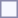<table style="border:1px solid #8888aa; background-color:#f7f8ff; padding:5px; font-size:95%; margin: 0px 12px 12px 0px;">
</table>
